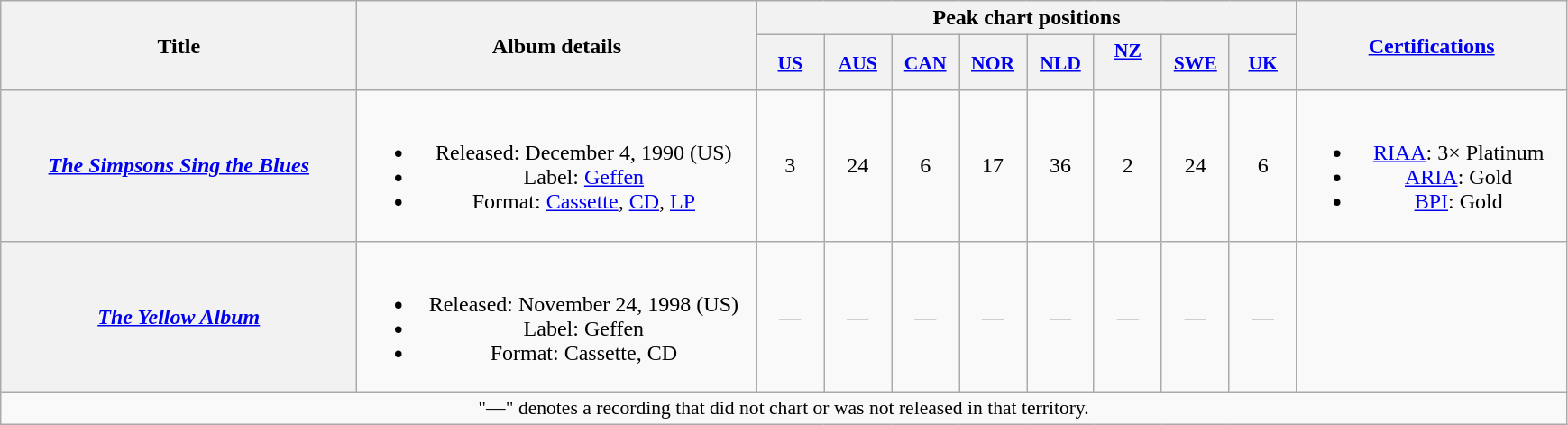<table class="wikitable plainrowheaders" style="text-align:center;">
<tr>
<th scope="col" rowspan="2" style="width:16em;">Title</th>
<th scope="col" rowspan="2" style="width:18em;">Album details</th>
<th scope="col" colspan="8">Peak chart positions</th>
<th scope="col" rowspan="2" style="width:12em;"><a href='#'>Certifications</a></th>
</tr>
<tr>
<th style="width:3em;font-size:90%"><a href='#'>US</a><br></th>
<th style="width:3em;font-size:90%"><a href='#'>AUS</a><br></th>
<th style="width:3em;font-size:90%"><a href='#'>CAN</a><br></th>
<th style="width:3em;font-size:90%"><a href='#'>NOR</a><br></th>
<th style="width:3em;font-size:90%"><a href='#'>NLD</a><br></th>
<th style="width:3em;font-size:90%"><a href='#'>NZ</a><br><br></th>
<th style="width:3em;font-size:90%"><a href='#'>SWE</a><br></th>
<th style="width:3em;font-size:90%"><a href='#'>UK</a><br></th>
</tr>
<tr>
<th scope="row"><em><a href='#'>The Simpsons Sing the Blues</a></em></th>
<td><br><ul><li>Released: December 4, 1990 (US)</li><li>Label: <a href='#'>Geffen</a></li><li>Format: <a href='#'>Cassette</a>, <a href='#'>CD</a>, <a href='#'>LP</a></li></ul></td>
<td align="center">3</td>
<td align="center">24</td>
<td align="center">6</td>
<td align="center">17</td>
<td align="center">36</td>
<td align="center">2</td>
<td align="center">24</td>
<td align="center">6</td>
<td><br><ul><li><a href='#'>RIAA</a>: 3× Platinum</li><li><a href='#'>ARIA</a>: Gold</li><li><a href='#'>BPI</a>: Gold</li></ul></td>
</tr>
<tr>
<th scope="row"><em><a href='#'>The Yellow Album</a></em></th>
<td><br><ul><li>Released: November 24, 1998 (US)</li><li>Label: Geffen</li><li>Format: Cassette, CD</li></ul></td>
<td align="center">—</td>
<td align="center">—</td>
<td align="center">—</td>
<td align="center">—</td>
<td align="center">—</td>
<td align="center">—</td>
<td align="center">—</td>
<td align="center">—</td>
<td></td>
</tr>
<tr>
<td colspan="11" style="font-size:90%">"—" denotes a recording that did not chart or was not released in that territory.</td>
</tr>
</table>
